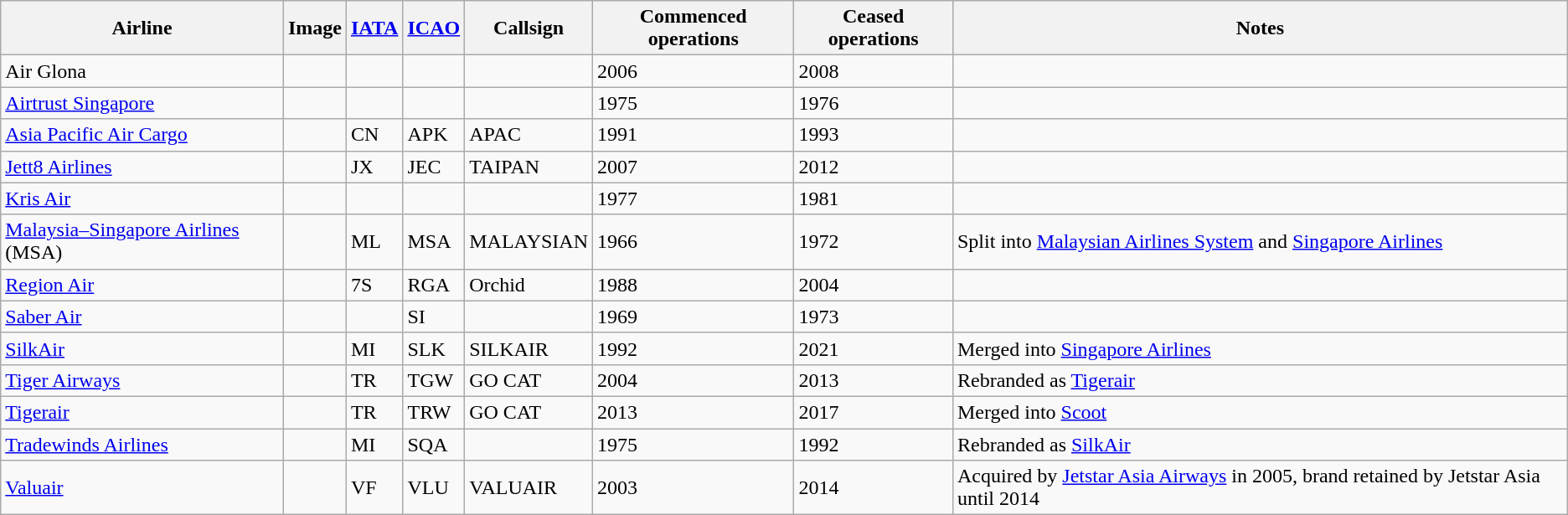<table class="wikitable sortable">
<tr valign="middle">
<th>Airline</th>
<th>Image</th>
<th><a href='#'>IATA</a></th>
<th><a href='#'>ICAO</a></th>
<th>Callsign</th>
<th>Commenced operations</th>
<th>Ceased operations</th>
<th>Notes</th>
</tr>
<tr>
<td>Air Glona</td>
<td></td>
<td></td>
<td></td>
<td></td>
<td>2006</td>
<td>2008</td>
<td></td>
</tr>
<tr>
<td><a href='#'>Airtrust Singapore</a></td>
<td></td>
<td></td>
<td></td>
<td></td>
<td>1975</td>
<td>1976</td>
<td></td>
</tr>
<tr>
<td><a href='#'>Asia Pacific Air Cargo</a></td>
<td></td>
<td>CN</td>
<td>APK</td>
<td>APAC</td>
<td>1991</td>
<td>1993</td>
<td></td>
</tr>
<tr>
<td><a href='#'>Jett8 Airlines</a></td>
<td></td>
<td>JX</td>
<td>JEC</td>
<td>TAIPAN</td>
<td>2007</td>
<td>2012</td>
<td></td>
</tr>
<tr>
<td><a href='#'>Kris Air</a></td>
<td></td>
<td></td>
<td></td>
<td></td>
<td>1977</td>
<td>1981</td>
<td></td>
</tr>
<tr>
<td><a href='#'>Malaysia–Singapore Airlines</a> (MSA)</td>
<td></td>
<td>ML</td>
<td>MSA</td>
<td>MALAYSIAN</td>
<td>1966</td>
<td>1972</td>
<td>Split into <a href='#'>Malaysian Airlines System</a> and <a href='#'>Singapore Airlines</a></td>
</tr>
<tr>
<td><a href='#'>Region Air</a></td>
<td></td>
<td>7S</td>
<td>RGA</td>
<td>Orchid</td>
<td>1988</td>
<td>2004</td>
<td></td>
</tr>
<tr>
<td><a href='#'>Saber Air</a></td>
<td></td>
<td></td>
<td>SI</td>
<td></td>
<td>1969</td>
<td>1973</td>
<td></td>
</tr>
<tr>
<td><a href='#'>SilkAir</a></td>
<td></td>
<td>MI</td>
<td>SLK</td>
<td>SILKAIR</td>
<td>1992</td>
<td>2021</td>
<td>Merged into <a href='#'>Singapore Airlines</a></td>
</tr>
<tr>
<td><a href='#'>Tiger Airways</a></td>
<td></td>
<td>TR</td>
<td>TGW</td>
<td>GO CAT</td>
<td>2004</td>
<td>2013</td>
<td>Rebranded as <a href='#'>Tigerair</a></td>
</tr>
<tr>
<td><a href='#'>Tigerair</a></td>
<td></td>
<td>TR</td>
<td>TRW</td>
<td>GO CAT</td>
<td>2013</td>
<td>2017</td>
<td>Merged into <a href='#'>Scoot</a></td>
</tr>
<tr>
<td><a href='#'>Tradewinds Airlines</a></td>
<td></td>
<td>MI</td>
<td>SQA</td>
<td></td>
<td>1975</td>
<td>1992</td>
<td>Rebranded as <a href='#'>SilkAir</a></td>
</tr>
<tr>
<td><a href='#'>Valuair</a></td>
<td></td>
<td>VF</td>
<td>VLU</td>
<td>VALUAIR</td>
<td>2003</td>
<td>2014</td>
<td>Acquired by <a href='#'>Jetstar Asia Airways</a> in 2005, brand retained by Jetstar Asia until 2014</td>
</tr>
</table>
